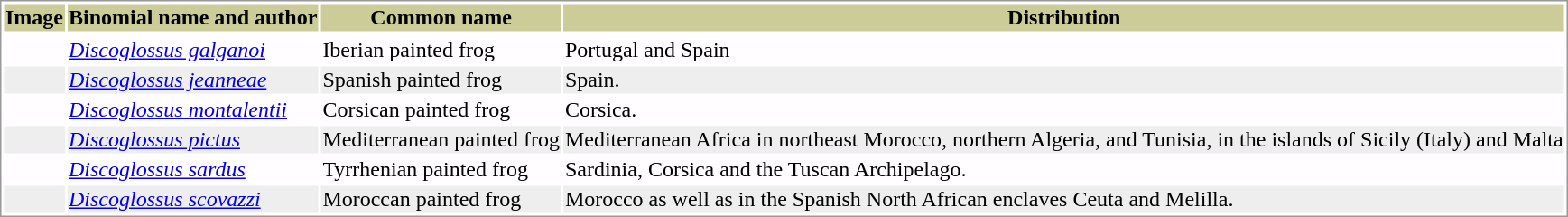<table style="text-align:left; border:1px solid #999999; ">
<tr style="background:#CCCC99; text-align: center; ">
<th>Image</th>
<th>Binomial name and author</th>
<th>Common name</th>
<th>Distribution</th>
</tr>
<tr>
</tr>
<tr style="background:#FFFDFF;">
<td></td>
<td><em><a href='#'>Discoglossus galganoi</a></em> </td>
<td>Iberian painted frog</td>
<td>Portugal and Spain</td>
</tr>
<tr style="background:#EEEEEE;">
<td></td>
<td><em><a href='#'>Discoglossus jeanneae</a></em> </td>
<td>Spanish painted frog</td>
<td>Spain.</td>
</tr>
<tr style="background:#FFFDFF;">
<td></td>
<td><em><a href='#'>Discoglossus montalentii</a></em> </td>
<td>Corsican painted frog</td>
<td>Corsica.</td>
</tr>
<tr style="background:#EEEEEE;">
<td></td>
<td><em><a href='#'>Discoglossus pictus</a></em> </td>
<td>Mediterranean painted frog</td>
<td>Mediterranean Africa in northeast Morocco, northern Algeria, and Tunisia, in the islands of Sicily (Italy) and Malta</td>
</tr>
<tr style="background:#FFFDFF;">
<td></td>
<td><em><a href='#'>Discoglossus sardus</a></em> </td>
<td>Tyrrhenian painted frog</td>
<td>Sardinia, Corsica and the Tuscan Archipelago.</td>
</tr>
<tr style="background:#EEEEEE;">
<td></td>
<td><em><a href='#'>Discoglossus scovazzi</a></em> </td>
<td>Moroccan painted frog</td>
<td>Morocco as well as in the Spanish North African enclaves Ceuta and Melilla.</td>
</tr>
</table>
